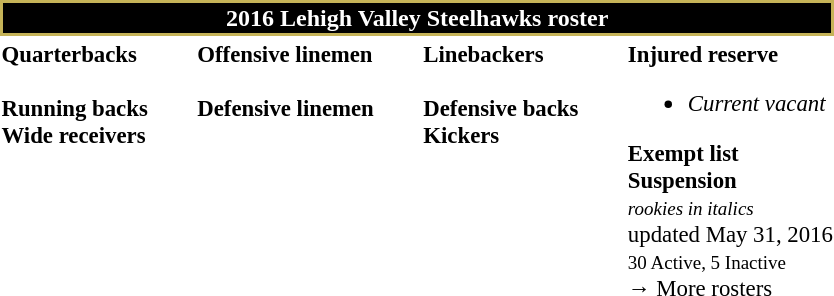<table class="toccolours" style="text-align: left;">
<tr>
<th colspan="7" style="background-color:#000000; border:2px  solid #C5B358; color:#FFFFFF; text-align:center;"><strong>2016 Lehigh Valley Steelhawks roster</strong></th>
</tr>
<tr>
<td style="font-size: 95%;vertical-align:top;"><strong>Quarterbacks</strong><br>
<br><strong>Running backs</strong>
<br><strong>Wide receivers</strong>





</td>
<td style="width: 25px;"></td>
<td style="font-size: 95%;vertical-align:top;"><strong>Offensive linemen</strong><br>


<br><strong>Defensive linemen</strong>






</td>
<td style="width: 25px;"></td>
<td style="font-size: 95%;vertical-align:top;"><strong>Linebackers</strong><br>
<br><strong>Defensive backs</strong>







<br><strong>Kickers</strong>
</td>
<td style="width: 25px;"></td>
<td style="font-size: 95%;vertical-align:top;"><strong>Injured reserve</strong><br><ul><li><em>Current vacant</em></li></ul><strong>Exempt list</strong>


<br><strong>Suspension</strong>
<br><small><em>rookies in italics</em></small><br>
 updated May 31, 2016<br>
<small>30 Active, 5 Inactive</small><br>→ More rosters</td>
</tr>
<tr>
</tr>
</table>
